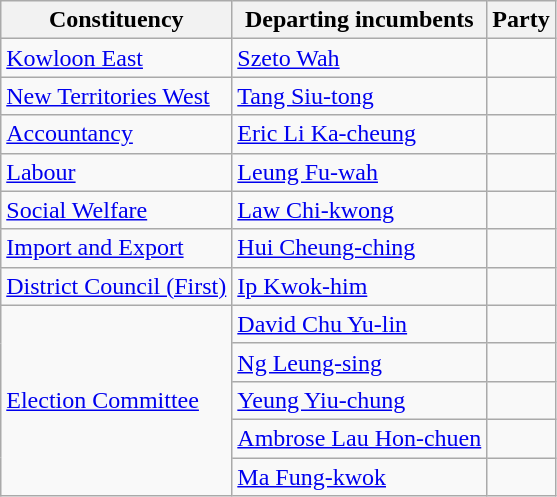<table class="wikitable">
<tr>
<th>Constituency</th>
<th>Departing incumbents</th>
<th colspan="2">Party</th>
</tr>
<tr>
<td><a href='#'>Kowloon East</a></td>
<td><a href='#'>Szeto Wah</a></td>
<td></td>
</tr>
<tr>
<td><a href='#'>New Territories West</a></td>
<td><a href='#'>Tang Siu-tong</a></td>
<td></td>
</tr>
<tr>
<td><a href='#'>Accountancy</a></td>
<td><a href='#'>Eric Li Ka-cheung</a></td>
<td></td>
</tr>
<tr>
<td><a href='#'>Labour</a></td>
<td><a href='#'>Leung Fu-wah</a></td>
<td></td>
</tr>
<tr>
<td><a href='#'>Social Welfare</a></td>
<td><a href='#'>Law Chi-kwong</a></td>
<td></td>
</tr>
<tr>
<td><a href='#'>Import and Export</a></td>
<td><a href='#'>Hui Cheung-ching</a></td>
<td></td>
</tr>
<tr>
<td><a href='#'>District Council (First)</a></td>
<td><a href='#'>Ip Kwok-him</a></td>
<td></td>
</tr>
<tr>
<td rowspan=5><a href='#'>Election Committee</a></td>
<td><a href='#'>David Chu Yu-lin</a></td>
<td></td>
</tr>
<tr>
<td><a href='#'>Ng Leung-sing</a></td>
<td></td>
</tr>
<tr>
<td><a href='#'>Yeung Yiu-chung</a></td>
<td></td>
</tr>
<tr>
<td><a href='#'>Ambrose Lau Hon-chuen</a></td>
<td></td>
</tr>
<tr>
<td><a href='#'>Ma Fung-kwok</a></td>
<td></td>
</tr>
</table>
